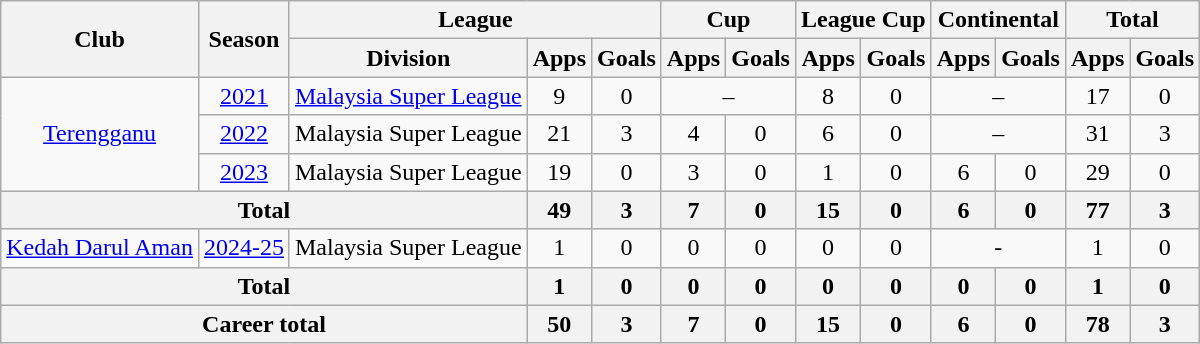<table class=wikitable style="text-align:center">
<tr>
<th rowspan=2>Club</th>
<th rowspan=2>Season</th>
<th colspan=3>League</th>
<th colspan=2>Cup</th>
<th colspan=2>League Cup</th>
<th colspan=2>Continental</th>
<th colspan=2>Total</th>
</tr>
<tr>
<th>Division</th>
<th>Apps</th>
<th>Goals</th>
<th>Apps</th>
<th>Goals</th>
<th>Apps</th>
<th>Goals</th>
<th>Apps</th>
<th>Goals</th>
<th>Apps</th>
<th>Goals</th>
</tr>
<tr>
<td rowspan=3><a href='#'>Terengganu</a></td>
<td><a href='#'>2021</a></td>
<td><a href='#'>Malaysia Super League</a></td>
<td>9</td>
<td>0</td>
<td colspan=2>–</td>
<td>8</td>
<td>0</td>
<td colspan=2>–</td>
<td>17</td>
<td>0</td>
</tr>
<tr>
<td><a href='#'>2022</a></td>
<td>Malaysia Super League</td>
<td>21</td>
<td>3</td>
<td>4</td>
<td>0</td>
<td>6</td>
<td>0</td>
<td colspan=2>–</td>
<td>31</td>
<td>3</td>
</tr>
<tr>
<td><a href='#'>2023</a></td>
<td>Malaysia Super League</td>
<td>19</td>
<td>0</td>
<td>3</td>
<td>0</td>
<td>1</td>
<td>0</td>
<td>6</td>
<td>0</td>
<td>29</td>
<td>0</td>
</tr>
<tr>
<th colspan="3">Total</th>
<th>49</th>
<th>3</th>
<th>7</th>
<th>0</th>
<th>15</th>
<th>0</th>
<th>6</th>
<th>0</th>
<th>77</th>
<th>3</th>
</tr>
<tr>
<td><a href='#'>Kedah Darul Aman</a></td>
<td><a href='#'>2024-25</a></td>
<td>Malaysia Super League</td>
<td>1</td>
<td>0</td>
<td>0</td>
<td>0</td>
<td>0</td>
<td>0</td>
<td colspan=2>-</td>
<td>1</td>
<td>0</td>
</tr>
<tr>
<th colspan="3">Total</th>
<th>1</th>
<th>0</th>
<th>0</th>
<th>0</th>
<th>0</th>
<th>0</th>
<th>0</th>
<th>0</th>
<th>1</th>
<th>0</th>
</tr>
<tr>
<th colspan="3">Career total</th>
<th>50</th>
<th>3</th>
<th>7</th>
<th>0</th>
<th>15</th>
<th>0</th>
<th>6</th>
<th>0</th>
<th>78</th>
<th>3</th>
</tr>
</table>
